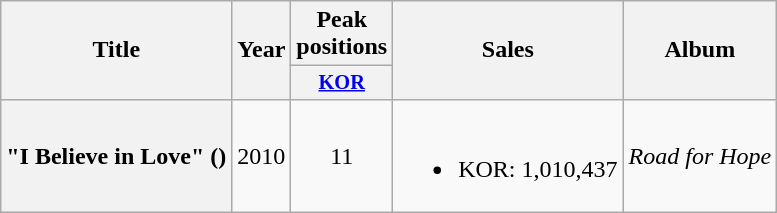<table class="wikitable plainrowheaders" style="text-align:center">
<tr>
<th scope="col" rowspan="2">Title</th>
<th scope="col" rowspan="2">Year</th>
<th scope="col" colspan="1">Peak positions</th>
<th scope="col" rowspan="2">Sales</th>
<th scope="col" rowspan="2">Album</th>
</tr>
<tr>
<th scope="col" style="width:4em;font-size:85%"><a href='#'>KOR</a><br></th>
</tr>
<tr>
<th scope="row">"I Believe in Love" () </th>
<td>2010</td>
<td>11</td>
<td><br><ul><li>KOR: 1,010,437</li></ul></td>
<td><em>Road for Hope</em></td>
</tr>
</table>
